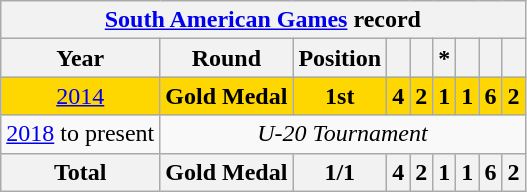<table class="wikitable" style="text-align: center;">
<tr>
<th colspan=9><a href='#'>South American Games</a> record</th>
</tr>
<tr>
<th>Year</th>
<th>Round</th>
<th>Position</th>
<th></th>
<th></th>
<th>*</th>
<th></th>
<th></th>
<th></th>
</tr>
<tr bgcolor=gold>
<td> <a href='#'>2014</a></td>
<td><strong>Gold Medal</strong></td>
<td><strong>1st</strong></td>
<td><strong>4</strong></td>
<td><strong>2</strong></td>
<td><strong>1</strong></td>
<td><strong>1</strong></td>
<td><strong>6</strong></td>
<td><strong>2</strong></td>
</tr>
<tr>
<td> <a href='#'>2018</a> to present</td>
<td colspan=8><em>U-20 Tournament</em></td>
</tr>
<tr>
<th>Total</th>
<th>Gold Medal</th>
<th>1/1</th>
<th>4</th>
<th>2</th>
<th>1</th>
<th>1</th>
<th>6</th>
<th>2</th>
</tr>
</table>
